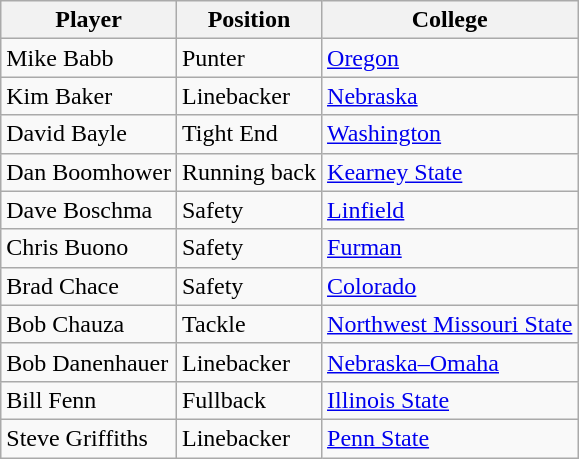<table class="wikitable">
<tr>
<th>Player</th>
<th>Position</th>
<th>College</th>
</tr>
<tr>
<td>Mike Babb</td>
<td>Punter</td>
<td><a href='#'>Oregon</a></td>
</tr>
<tr>
<td>Kim Baker</td>
<td>Linebacker</td>
<td><a href='#'>Nebraska</a></td>
</tr>
<tr>
<td>David Bayle</td>
<td>Tight End</td>
<td><a href='#'>Washington</a></td>
</tr>
<tr>
<td>Dan Boomhower</td>
<td>Running back</td>
<td><a href='#'>Kearney State</a></td>
</tr>
<tr>
<td>Dave Boschma</td>
<td>Safety</td>
<td><a href='#'>Linfield</a></td>
</tr>
<tr>
<td>Chris Buono</td>
<td>Safety</td>
<td><a href='#'>Furman</a></td>
</tr>
<tr>
<td>Brad Chace</td>
<td>Safety</td>
<td><a href='#'>Colorado</a></td>
</tr>
<tr>
<td>Bob Chauza</td>
<td>Tackle</td>
<td><a href='#'>Northwest Missouri State</a></td>
</tr>
<tr>
<td>Bob Danenhauer</td>
<td>Linebacker</td>
<td><a href='#'>Nebraska–Omaha</a></td>
</tr>
<tr>
<td>Bill Fenn</td>
<td>Fullback</td>
<td><a href='#'>Illinois State</a></td>
</tr>
<tr>
<td>Steve Griffiths</td>
<td>Linebacker</td>
<td><a href='#'>Penn State</a></td>
</tr>
</table>
